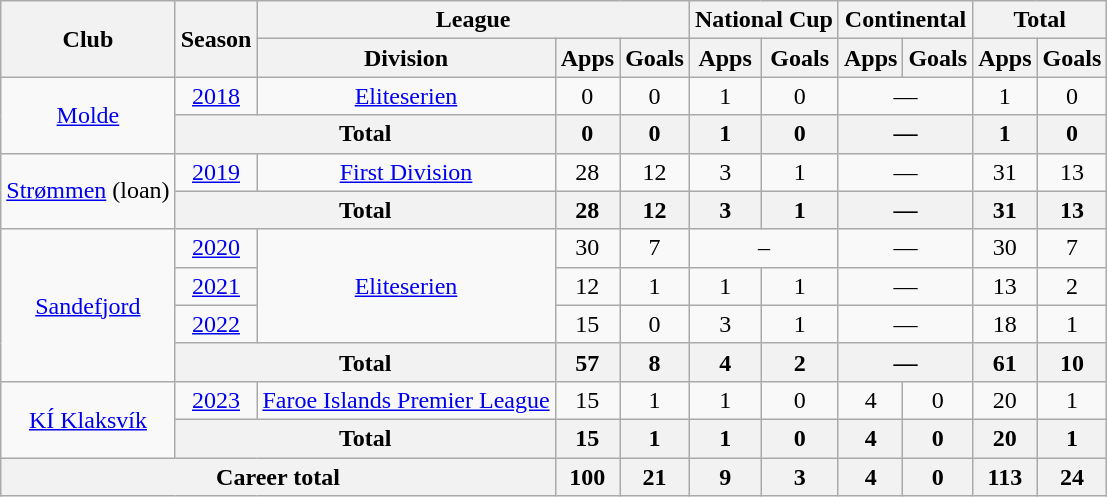<table class="wikitable" style="text-align: center;">
<tr>
<th rowspan="2">Club</th>
<th rowspan="2">Season</th>
<th colspan="3">League</th>
<th colspan="2">National Cup</th>
<th colspan="2">Continental</th>
<th colspan="2">Total</th>
</tr>
<tr>
<th>Division</th>
<th>Apps</th>
<th>Goals</th>
<th>Apps</th>
<th>Goals</th>
<th>Apps</th>
<th>Goals</th>
<th>Apps</th>
<th>Goals</th>
</tr>
<tr>
<td rowspan="2"><a href='#'>Molde</a></td>
<td><a href='#'>2018</a></td>
<td rowspan="1"><a href='#'>Eliteserien</a></td>
<td>0</td>
<td>0</td>
<td>1</td>
<td>0</td>
<td colspan="2">—</td>
<td>1</td>
<td>0</td>
</tr>
<tr>
<th colspan="2">Total</th>
<th>0</th>
<th>0</th>
<th>1</th>
<th>0</th>
<th colspan="2">—</th>
<th>1</th>
<th>0</th>
</tr>
<tr>
<td rowspan="2"><a href='#'>Strømmen</a> (loan)</td>
<td><a href='#'>2019</a></td>
<td rowspan="1"><a href='#'>First Division</a></td>
<td>28</td>
<td>12</td>
<td>3</td>
<td>1</td>
<td colspan="2">—</td>
<td>31</td>
<td>13</td>
</tr>
<tr>
<th colspan="2">Total</th>
<th>28</th>
<th>12</th>
<th>3</th>
<th>1</th>
<th colspan="2">—</th>
<th>31</th>
<th>13</th>
</tr>
<tr>
<td rowspan="4"><a href='#'>Sandefjord</a></td>
<td><a href='#'>2020</a></td>
<td rowspan="3"><a href='#'>Eliteserien</a></td>
<td>30</td>
<td>7</td>
<td colspan="2">–</td>
<td colspan="2">—</td>
<td>30</td>
<td>7</td>
</tr>
<tr>
<td><a href='#'>2021</a></td>
<td>12</td>
<td>1</td>
<td>1</td>
<td>1</td>
<td colspan="2">—</td>
<td>13</td>
<td>2</td>
</tr>
<tr>
<td><a href='#'>2022</a></td>
<td>15</td>
<td>0</td>
<td>3</td>
<td>1</td>
<td colspan="2">—</td>
<td>18</td>
<td>1</td>
</tr>
<tr>
<th colspan="2">Total</th>
<th>57</th>
<th>8</th>
<th>4</th>
<th>2</th>
<th colspan="2">—</th>
<th>61</th>
<th>10</th>
</tr>
<tr>
<td rowspan="2"><a href='#'>KÍ Klaksvík</a></td>
<td><a href='#'>2023</a></td>
<td rowspan="1"><a href='#'>Faroe Islands Premier League</a></td>
<td>15</td>
<td>1</td>
<td>1</td>
<td>0</td>
<td>4</td>
<td>0</td>
<td>20</td>
<td>1</td>
</tr>
<tr>
<th colspan="2">Total</th>
<th>15</th>
<th>1</th>
<th>1</th>
<th>0</th>
<th>4</th>
<th>0</th>
<th>20</th>
<th>1</th>
</tr>
<tr>
<th colspan="3">Career total</th>
<th>100</th>
<th>21</th>
<th>9</th>
<th>3</th>
<th>4</th>
<th>0</th>
<th>113</th>
<th>24</th>
</tr>
</table>
